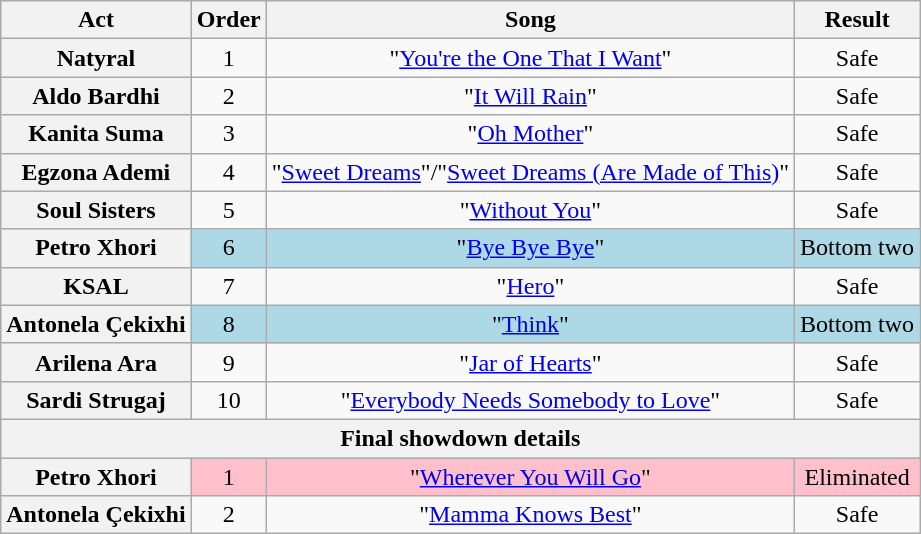<table class="wikitable plainrowheaders" style="text-align:center;">
<tr>
<th scope="col">Act</th>
<th scope="col">Order</th>
<th scope="col">Song</th>
<th scope="col">Result</th>
</tr>
<tr>
<th scope="row">Natyral</th>
<td>1</td>
<td>"<a href='#'>You're the One That I Want</a>"</td>
<td>Safe</td>
</tr>
<tr>
<th scope="row">Aldo Bardhi</th>
<td>2</td>
<td>"<a href='#'>It Will Rain</a>"</td>
<td>Safe</td>
</tr>
<tr>
<th scope="row">Kanita Suma</th>
<td>3</td>
<td>"<a href='#'>Oh Mother</a>"</td>
<td>Safe</td>
</tr>
<tr>
<th scope="row">Egzona Ademi</th>
<td>4</td>
<td>"<a href='#'>Sweet Dreams</a>"/"<a href='#'>Sweet Dreams (Are Made of This)</a>"</td>
<td>Safe</td>
</tr>
<tr>
<th scope="row">Soul Sisters</th>
<td>5</td>
<td>"<a href='#'>Without You</a>"</td>
<td>Safe</td>
</tr>
<tr style="background:lightblue;">
<th scope="row">Petro Xhori</th>
<td>6</td>
<td>"<a href='#'>Bye Bye Bye</a>"</td>
<td>Bottom two</td>
</tr>
<tr>
<th scope="row">KSAL</th>
<td>7</td>
<td>"<a href='#'>Hero</a>"</td>
<td>Safe</td>
</tr>
<tr style="background:lightblue;">
<th scope="row">Antonela Çekixhi</th>
<td>8</td>
<td>"<a href='#'>Think</a>"</td>
<td>Bottom two</td>
</tr>
<tr>
<th scope="row">Arilena Ara</th>
<td>9</td>
<td>"<a href='#'>Jar of Hearts</a>"</td>
<td>Safe</td>
</tr>
<tr>
<th scope="row">Sardi Strugaj</th>
<td>10</td>
<td>"<a href='#'>Everybody Needs Somebody to Love</a>"</td>
<td>Safe</td>
</tr>
<tr>
<th colspan="5">Final showdown details</th>
</tr>
<tr style="background:pink;">
<th scope="row">Petro Xhori</th>
<td>1</td>
<td>"<a href='#'>Wherever You Will Go</a>"</td>
<td>Eliminated</td>
</tr>
<tr>
<th scope="row">Antonela Çekixhi</th>
<td>2</td>
<td>"<a href='#'>Mamma Knows Best</a>"</td>
<td>Safe</td>
</tr>
</table>
